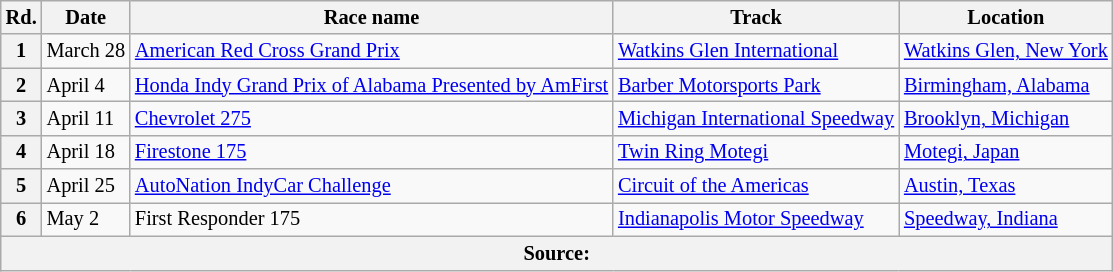<table class="wikitable" style="font-size: 85%">
<tr>
<th>Rd.</th>
<th>Date</th>
<th>Race name</th>
<th>Track</th>
<th>Location</th>
</tr>
<tr>
<th>1</th>
<td>March 28</td>
<td><a href='#'>American Red Cross Grand Prix</a></td>
<td> <a href='#'>Watkins Glen International</a></td>
<td><a href='#'>Watkins Glen, New York</a></td>
</tr>
<tr>
<th>2</th>
<td>April 4</td>
<td><a href='#'>Honda Indy Grand Prix of Alabama Presented by AmFirst</a></td>
<td> <a href='#'>Barber Motorsports Park</a></td>
<td><a href='#'>Birmingham, Alabama</a></td>
</tr>
<tr>
<th>3</th>
<td>April 11</td>
<td><a href='#'>Chevrolet 275</a></td>
<td> <a href='#'>Michigan International Speedway</a></td>
<td><a href='#'>Brooklyn, Michigan</a></td>
</tr>
<tr>
<th>4</th>
<td>April 18</td>
<td><a href='#'>Firestone 175</a></td>
<td> <a href='#'>Twin Ring Motegi</a></td>
<td><a href='#'>Motegi, Japan</a></td>
</tr>
<tr>
<th>5</th>
<td>April 25</td>
<td><a href='#'>AutoNation IndyCar Challenge</a></td>
<td> <a href='#'>Circuit of the Americas</a></td>
<td><a href='#'>Austin, Texas</a></td>
</tr>
<tr>
<th>6</th>
<td>May 2</td>
<td>First Responder 175</td>
<td> <a href='#'>Indianapolis Motor Speedway</a></td>
<td><a href='#'>Speedway, Indiana</a></td>
</tr>
<tr>
<th colspan=5>Source:</th>
</tr>
</table>
